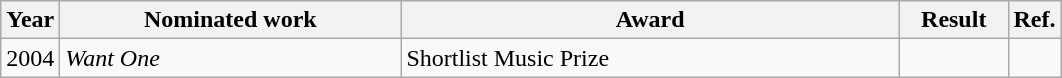<table class="wikitable">
<tr>
<th>Year</th>
<th width="220">Nominated work</th>
<th width="325">Award</th>
<th width="65">Result</th>
<th>Ref.</th>
</tr>
<tr>
<td align="center">2004</td>
<td><em>Want One</em></td>
<td>Shortlist Music Prize</td>
<td></td>
<td align="center"></td>
</tr>
</table>
